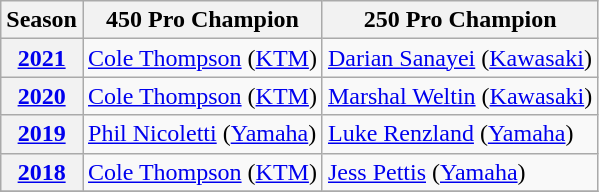<table class="wikitable">
<tr>
<th>Season</th>
<th>450 Pro Champion</th>
<th>250 Pro Champion</th>
</tr>
<tr>
<th><a href='#'>2021</a></th>
<td> <a href='#'>Cole Thompson</a> (<a href='#'>KTM</a>)</td>
<td> <a href='#'>Darian Sanayei</a> (<a href='#'>Kawasaki</a>)</td>
</tr>
<tr>
<th><a href='#'>2020</a></th>
<td> <a href='#'>Cole Thompson</a> (<a href='#'>KTM</a>)</td>
<td> <a href='#'>Marshal Weltin</a> (<a href='#'>Kawasaki</a>)</td>
</tr>
<tr>
<th><a href='#'>2019</a></th>
<td> <a href='#'>Phil Nicoletti</a> (<a href='#'>Yamaha</a>)</td>
<td> <a href='#'>Luke Renzland</a> (<a href='#'>Yamaha</a>)</td>
</tr>
<tr>
<th><a href='#'>2018</a></th>
<td> <a href='#'>Cole Thompson</a> (<a href='#'>KTM</a>)</td>
<td> <a href='#'>Jess Pettis</a> (<a href='#'>Yamaha</a>)</td>
</tr>
<tr>
</tr>
</table>
